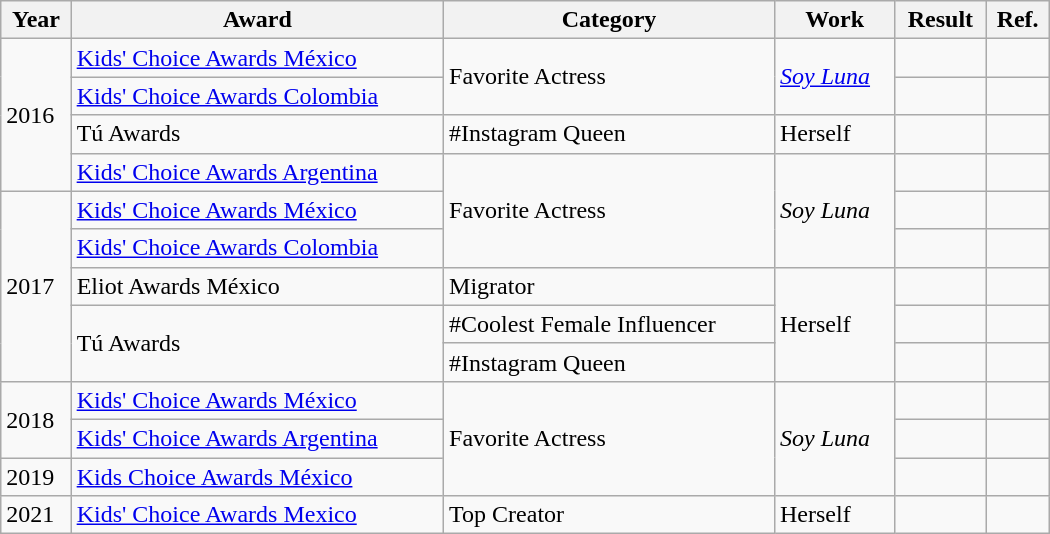<table class="wikitable" width="700px">
<tr>
<th>Year</th>
<th>Award</th>
<th>Category</th>
<th>Work</th>
<th>Result</th>
<th>Ref.</th>
</tr>
<tr>
<td rowspan="4">2016</td>
<td><a href='#'>Kids' Choice Awards México</a></td>
<td rowspan="2">Favorite Actress</td>
<td rowspan="2"><em><a href='#'>Soy Luna</a></em></td>
<td></td>
<td></td>
</tr>
<tr>
<td><a href='#'>Kids' Choice Awards Colombia</a></td>
<td></td>
<td></td>
</tr>
<tr>
<td>Tú Awards</td>
<td>#Instagram Queen</td>
<td>Herself</td>
<td></td>
<td></td>
</tr>
<tr>
<td><a href='#'>Kids' Choice Awards Argentina</a></td>
<td rowspan="3">Favorite Actress</td>
<td rowspan="3"><em>Soy Luna</em></td>
<td></td>
<td></td>
</tr>
<tr>
<td rowspan="5">2017</td>
<td><a href='#'>Kids' Choice Awards México</a></td>
<td></td>
<td></td>
</tr>
<tr>
<td><a href='#'>Kids' Choice Awards Colombia</a></td>
<td></td>
<td></td>
</tr>
<tr>
<td>Eliot Awards México</td>
<td>Migrator</td>
<td rowspan="3">Herself</td>
<td></td>
<td></td>
</tr>
<tr>
<td rowspan="2">Tú Awards</td>
<td>#Coolest Female Influencer</td>
<td></td>
<td></td>
</tr>
<tr>
<td>#Instagram Queen</td>
<td></td>
<td></td>
</tr>
<tr>
<td rowspan="2">2018</td>
<td><a href='#'>Kids' Choice Awards México</a></td>
<td rowspan="3">Favorite Actress</td>
<td rowspan="3"><em>Soy Luna</em></td>
<td></td>
<td></td>
</tr>
<tr>
<td><a href='#'>Kids' Choice Awards Argentina</a></td>
<td></td>
<td></td>
</tr>
<tr>
<td>2019</td>
<td><a href='#'>Kids Choice Awards México</a></td>
<td></td>
<td style="text-align:center;"></td>
</tr>
<tr>
<td>2021</td>
<td><a href='#'>Kids' Choice Awards Mexico</a></td>
<td>Top Creator</td>
<td>Herself</td>
<td></td>
<td style="text-align:center;"></td>
</tr>
</table>
